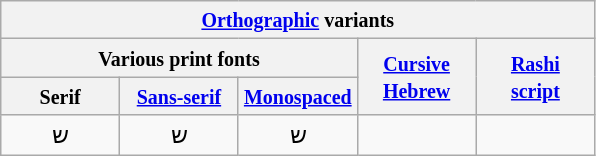<table class="wikitable" style="text-align:center;">
<tr>
<th colspan="5"><small><a href='#'>Orthographic</a> variants</small></th>
</tr>
<tr>
<th colspan="3"><small>Various print fonts</small></th>
<th rowspan="2"><small><a href='#'>Cursive<br>Hebrew</a></small></th>
<th rowspan="2"><small><a href='#'>Rashi<br>script</a></small></th>
</tr>
<tr>
<th><small>Serif</small></th>
<th><small><a href='#'>Sans-serif</a></small></th>
<th><small><a href='#'>Monospaced</a></small></th>
</tr>
<tr>
<td width="20%"><span>ש</span></td>
<td width="20%"><span>ש</span></td>
<td width="20%"><span>ש</span></td>
<td width="20%"></td>
<td width="20%"></td>
</tr>
</table>
